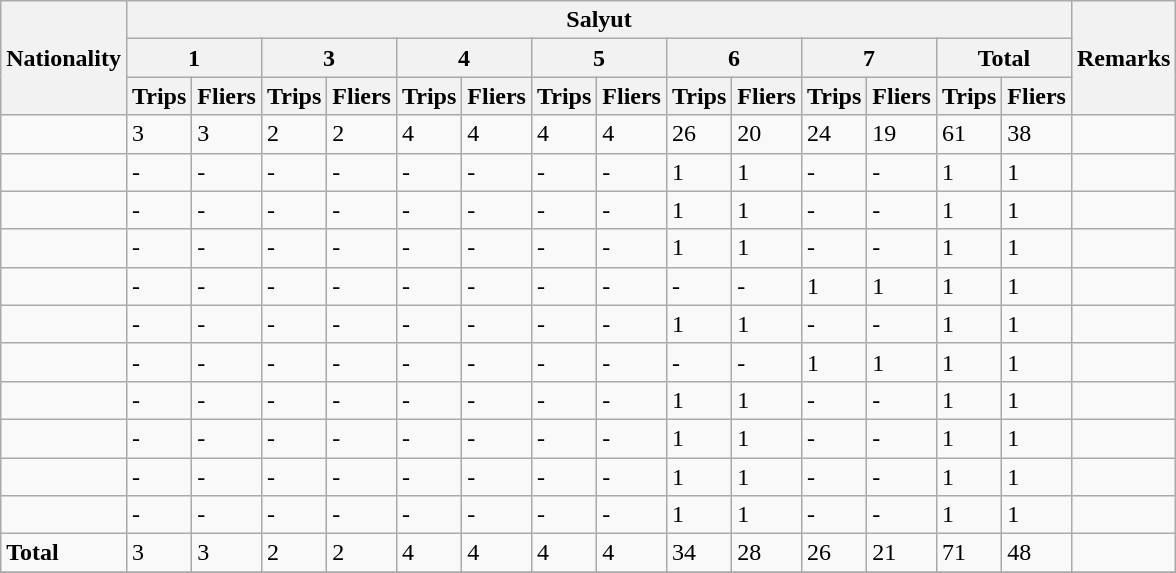<table class="wikitable">
<tr>
<th rowspan=3>Nationality</th>
<th colspan=14>Salyut</th>
<th rowspan=3>Remarks</th>
</tr>
<tr>
<th colspan=2>1</th>
<th colspan=2>3</th>
<th colspan=2>4</th>
<th colspan=2>5</th>
<th colspan=2>6</th>
<th colspan=2>7</th>
<th colspan=2>Total</th>
</tr>
<tr>
<th>Trips</th>
<th>Fliers</th>
<th>Trips</th>
<th>Fliers</th>
<th>Trips</th>
<th>Fliers</th>
<th>Trips</th>
<th>Fliers</th>
<th>Trips</th>
<th>Fliers</th>
<th>Trips</th>
<th>Fliers</th>
<th>Trips</th>
<th>Fliers</th>
</tr>
<tr>
<td></td>
<td>3</td>
<td>3</td>
<td>2</td>
<td>2</td>
<td>4</td>
<td>4</td>
<td>4</td>
<td>4</td>
<td>26</td>
<td>20</td>
<td>24</td>
<td>19</td>
<td>61</td>
<td>38</td>
<td></td>
</tr>
<tr>
<td></td>
<td>-</td>
<td>-</td>
<td>-</td>
<td>-</td>
<td>-</td>
<td>-</td>
<td>-</td>
<td>-</td>
<td>1</td>
<td>1</td>
<td>-</td>
<td>-</td>
<td>1</td>
<td>1</td>
<td></td>
</tr>
<tr>
<td></td>
<td>-</td>
<td>-</td>
<td>-</td>
<td>-</td>
<td>-</td>
<td>-</td>
<td>-</td>
<td>-</td>
<td>1</td>
<td>1</td>
<td>-</td>
<td>-</td>
<td>1</td>
<td>1</td>
<td></td>
</tr>
<tr>
<td></td>
<td>-</td>
<td>-</td>
<td>-</td>
<td>-</td>
<td>-</td>
<td>-</td>
<td>-</td>
<td>-</td>
<td>1</td>
<td>1</td>
<td>-</td>
<td>-</td>
<td>1</td>
<td>1</td>
<td></td>
</tr>
<tr>
<td></td>
<td>-</td>
<td>-</td>
<td>-</td>
<td>-</td>
<td>-</td>
<td>-</td>
<td>-</td>
<td>-</td>
<td>-</td>
<td>-</td>
<td>1</td>
<td>1</td>
<td>1</td>
<td>1</td>
<td></td>
</tr>
<tr>
<td></td>
<td>-</td>
<td>-</td>
<td>-</td>
<td>-</td>
<td>-</td>
<td>-</td>
<td>-</td>
<td>-</td>
<td>1</td>
<td>1</td>
<td>-</td>
<td>-</td>
<td>1</td>
<td>1</td>
<td></td>
</tr>
<tr>
<td></td>
<td>-</td>
<td>-</td>
<td>-</td>
<td>-</td>
<td>-</td>
<td>-</td>
<td>-</td>
<td>-</td>
<td>-</td>
<td>-</td>
<td>1</td>
<td>1</td>
<td>1</td>
<td>1</td>
<td></td>
</tr>
<tr>
<td></td>
<td>-</td>
<td>-</td>
<td>-</td>
<td>-</td>
<td>-</td>
<td>-</td>
<td>-</td>
<td>-</td>
<td>1</td>
<td>1</td>
<td>-</td>
<td>-</td>
<td>1</td>
<td>1</td>
<td></td>
</tr>
<tr>
<td></td>
<td>-</td>
<td>-</td>
<td>-</td>
<td>-</td>
<td>-</td>
<td>-</td>
<td>-</td>
<td>-</td>
<td>1</td>
<td>1</td>
<td>-</td>
<td>-</td>
<td>1</td>
<td>1</td>
<td></td>
</tr>
<tr>
<td></td>
<td>-</td>
<td>-</td>
<td>-</td>
<td>-</td>
<td>-</td>
<td>-</td>
<td>-</td>
<td>-</td>
<td>1</td>
<td>1</td>
<td>-</td>
<td>-</td>
<td>1</td>
<td>1</td>
<td></td>
</tr>
<tr>
<td></td>
<td>-</td>
<td>-</td>
<td>-</td>
<td>-</td>
<td>-</td>
<td>-</td>
<td>-</td>
<td>-</td>
<td>1</td>
<td>1</td>
<td>-</td>
<td>-</td>
<td>1</td>
<td>1</td>
<td></td>
</tr>
<tr>
<td><strong>Total</strong></td>
<td>3</td>
<td>3</td>
<td>2</td>
<td>2</td>
<td>4</td>
<td>4</td>
<td>4</td>
<td>4</td>
<td>34</td>
<td>28</td>
<td>26</td>
<td>21</td>
<td>71</td>
<td>48</td>
<td></td>
</tr>
<tr>
</tr>
</table>
